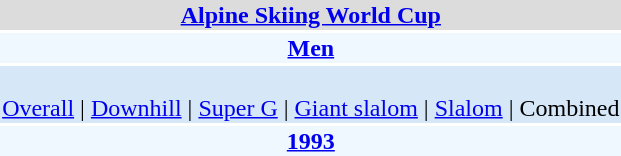<table align="right" class="toccolours" style="margin: 0 0 1em 1em;">
<tr>
<td colspan="2" align=center bgcolor=Gainsboro><strong><a href='#'>Alpine Skiing World Cup</a></strong></td>
</tr>
<tr>
<td colspan="2" align=center bgcolor=AliceBlue><strong><a href='#'>Men</a></strong></td>
</tr>
<tr>
<td colspan="2" align=center bgcolor=D6E8F8><br><a href='#'>Overall</a> | 
<a href='#'>Downhill</a> | 
<a href='#'>Super G</a> | 
<a href='#'>Giant slalom</a> | 
<a href='#'>Slalom</a> | 
Combined</td>
</tr>
<tr>
<td colspan="2" align=center bgcolor=AliceBlue><strong><a href='#'>1993</a></strong></td>
</tr>
</table>
